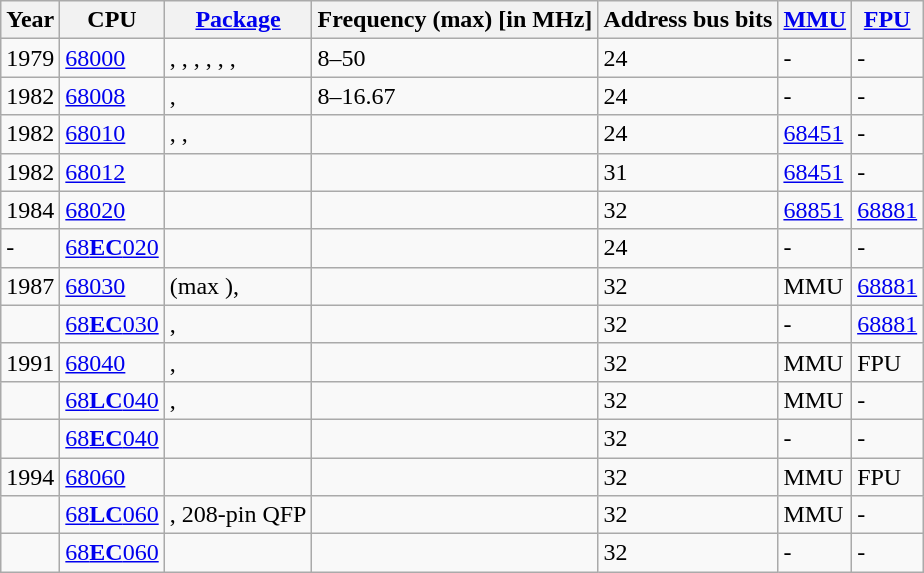<table class="wikitable">
<tr>
<th>Year</th>
<th>CPU</th>
<th><a href='#'>Package</a></th>
<th>Frequency (max) [in MHz]</th>
<th>Address bus bits</th>
<th><a href='#'>MMU</a></th>
<th><a href='#'>FPU</a></th>
</tr>
<tr>
<td>1979</td>
<td><a href='#'>68000</a></td>
<td>, , , , , , </td>
<td>8–50</td>
<td>24</td>
<td>-</td>
<td>-</td>
</tr>
<tr>
<td>1982</td>
<td><a href='#'>68008</a></td>
<td>, </td>
<td>8–16.67</td>
<td>24</td>
<td>-</td>
<td>-</td>
</tr>
<tr>
<td>1982</td>
<td><a href='#'>68010</a></td>
<td>, , </td>
<td></td>
<td>24</td>
<td><a href='#'>68451</a></td>
<td>-</td>
</tr>
<tr>
<td>1982</td>
<td><a href='#'>68012</a></td>
<td></td>
<td></td>
<td>31</td>
<td><a href='#'>68451</a></td>
<td>-</td>
</tr>
<tr>
<td>1984</td>
<td><a href='#'>68020</a></td>
<td></td>
<td></td>
<td>32</td>
<td><a href='#'>68851</a></td>
<td><a href='#'>68881</a></td>
</tr>
<tr>
<td>-</td>
<td><a href='#'>68<strong>EC</strong>020</a></td>
<td></td>
<td></td>
<td>24</td>
<td>-</td>
<td>-</td>
</tr>
<tr>
<td>1987</td>
<td><a href='#'>68030</a></td>
<td> (max ), </td>
<td></td>
<td>32</td>
<td>MMU</td>
<td><a href='#'>68881</a></td>
</tr>
<tr>
<td></td>
<td><a href='#'>68<strong>EC</strong>030</a></td>
<td>, </td>
<td></td>
<td>32</td>
<td>-</td>
<td><a href='#'>68881</a></td>
</tr>
<tr>
<td>1991</td>
<td><a href='#'>68040</a></td>
<td>, </td>
<td></td>
<td>32</td>
<td>MMU</td>
<td>FPU</td>
</tr>
<tr>
<td></td>
<td><a href='#'>68<strong>LC</strong>040</a></td>
<td>, </td>
<td></td>
<td>32</td>
<td>MMU</td>
<td>-</td>
</tr>
<tr>
<td></td>
<td><a href='#'>68<strong>EC</strong>040</a></td>
<td></td>
<td></td>
<td>32</td>
<td>-</td>
<td>-</td>
</tr>
<tr>
<td>1994</td>
<td><a href='#'>68060</a></td>
<td></td>
<td></td>
<td>32</td>
<td>MMU</td>
<td>FPU</td>
</tr>
<tr>
<td></td>
<td><a href='#'>68<strong>LC</strong>060</a></td>
<td>, 208-pin QFP</td>
<td></td>
<td>32</td>
<td>MMU</td>
<td>-</td>
</tr>
<tr>
<td></td>
<td><a href='#'>68<strong>EC</strong>060</a></td>
<td></td>
<td></td>
<td>32</td>
<td>-</td>
<td>-</td>
</tr>
</table>
